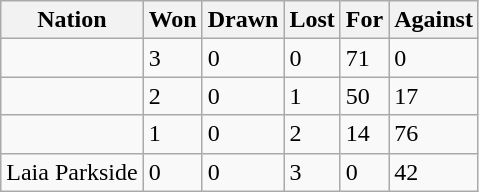<table class="wikitable">
<tr>
<th>Nation</th>
<th>Won</th>
<th>Drawn</th>
<th>Lost</th>
<th>For</th>
<th>Against</th>
</tr>
<tr>
<td></td>
<td>3</td>
<td>0</td>
<td>0</td>
<td>71</td>
<td>0</td>
</tr>
<tr>
<td></td>
<td>2</td>
<td>0</td>
<td>1</td>
<td>50</td>
<td>17</td>
</tr>
<tr>
<td></td>
<td>1</td>
<td>0</td>
<td>2</td>
<td>14</td>
<td>76</td>
</tr>
<tr>
<td>Laia Parkside</td>
<td>0</td>
<td>0</td>
<td>3</td>
<td>0</td>
<td>42</td>
</tr>
</table>
